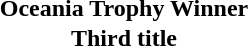<table cellspacing=0 width=100% style="text-align:center; font-weight:bold;">
<tr>
<td></td>
</tr>
<tr>
<td>Oceania Trophy Winner</td>
</tr>
<tr>
<td>Third title</td>
</tr>
</table>
